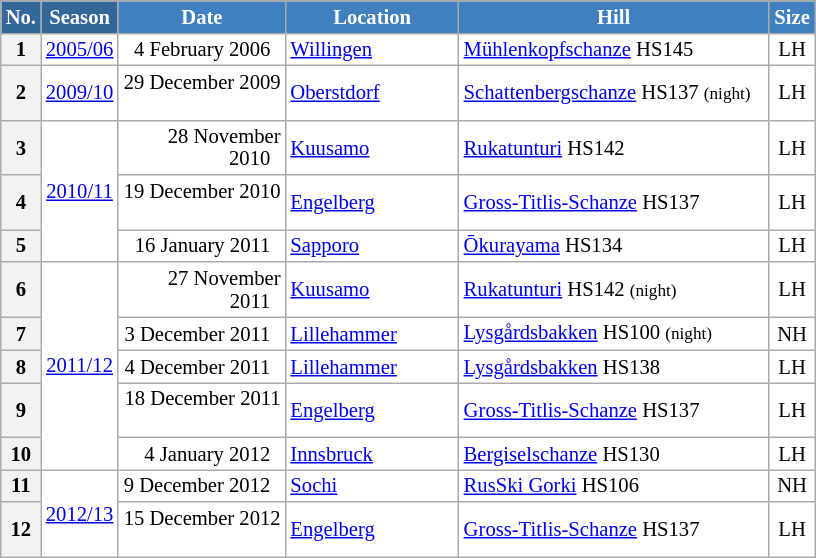<table class="wikitable sortable" style="font-size:86%; line-height:15px; text-align:left; border:grey solid 1px; border-collapse:collapse; background:#ffffff;">
<tr style="background:#efefef;">
<th style="background-color:#369; color:white; width:10px;">No.</th>
<th style="background-color:#369; color:white;  width:30px;">Season</th>
<th style="background-color:#4180be; color:white; width:105px;">Date</th>
<th style="background-color:#4180be; color:white; width:109px;">Location</th>
<th style="background-color:#4180be; color:white; width:200px;">Hill</th>
<th style="background-color:#4180be; color:white; width:25px;">Size</th>
</tr>
<tr>
<th scope=row style="text-align:center;">1</th>
<td align=center><a href='#'>2005/06</a></td>
<td align=right>4 February 2006  </td>
<td> <a href='#'>Willingen</a></td>
<td><a href='#'>Mühlenkopfschanze</a> HS145</td>
<td align=center>LH</td>
</tr>
<tr>
<th scope=row style="text-align:center;">2</th>
<td align=center><a href='#'>2009/10</a></td>
<td align=right>29 December 2009  </td>
<td> <a href='#'>Oberstdorf</a></td>
<td><a href='#'>Schattenbergschanze</a> HS137 <small>(night)</small></td>
<td align=center>LH</td>
</tr>
<tr>
<th scope=row style="text-align:center;">3</th>
<td align=center rowspan=3><a href='#'>2010/11</a></td>
<td align=right>28 November 2010  </td>
<td> <a href='#'>Kuusamo</a></td>
<td><a href='#'>Rukatunturi</a> HS142</td>
<td align=center>LH</td>
</tr>
<tr>
<th scope=row style="text-align:center;">4</th>
<td align=right>19 December 2010  </td>
<td> <a href='#'>Engelberg</a></td>
<td><a href='#'>Gross-Titlis-Schanze</a> HS137</td>
<td align=center>LH</td>
</tr>
<tr>
<th scope=row style="text-align:center;">5</th>
<td align=right>16 January 2011  </td>
<td> <a href='#'>Sapporo</a></td>
<td><a href='#'>Ōkurayama</a> HS134</td>
<td align=center>LH</td>
</tr>
<tr>
<th scope=row style="text-align:center;">6</th>
<td align=center rowspan=5><a href='#'>2011/12</a></td>
<td align=right>27 November 2011  </td>
<td> <a href='#'>Kuusamo</a></td>
<td><a href='#'>Rukatunturi</a> HS142 <small>(night)</small></td>
<td align=center>LH</td>
</tr>
<tr>
<th scope=row style="text-align:center;">7</th>
<td align=right>3 December 2011  </td>
<td> <a href='#'>Lillehammer</a></td>
<td><a href='#'>Lysgårdsbakken</a> HS100 <small>(night)</small></td>
<td align=center>NH</td>
</tr>
<tr>
<th scope=row style="text-align:center;">8</th>
<td align=right>4 December 2011  </td>
<td> <a href='#'>Lillehammer</a></td>
<td><a href='#'>Lysgårdsbakken</a> HS138</td>
<td align=center>LH</td>
</tr>
<tr>
<th scope=row style="text-align:center;">9</th>
<td align=right>18 December 2011  </td>
<td> <a href='#'>Engelberg</a></td>
<td><a href='#'>Gross-Titlis-Schanze</a> HS137</td>
<td align=center>LH</td>
</tr>
<tr>
<th scope=row style="text-align:center;">10</th>
<td align=right>4 January 2012  </td>
<td> <a href='#'>Innsbruck</a></td>
<td><a href='#'>Bergiselschanze</a> HS130</td>
<td align=center>LH</td>
</tr>
<tr>
<th scope=row style="text-align:center;">11</th>
<td align=center rowspan=2><a href='#'>2012/13</a></td>
<td align=right>9 December 2012  </td>
<td> <a href='#'>Sochi</a></td>
<td><a href='#'>RusSki Gorki</a> HS106</td>
<td align=center>NH</td>
</tr>
<tr>
<th scope=row style="text-align:center;">12</th>
<td align=right>15 December 2012  </td>
<td> <a href='#'>Engelberg</a></td>
<td><a href='#'>Gross-Titlis-Schanze</a> HS137</td>
<td align=center>LH</td>
</tr>
</table>
